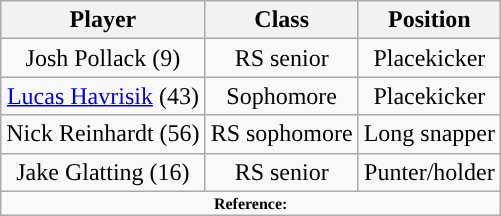<table class="wikitable" style="text-align: center">
<tr align=center>
<th>Player</th>
<th>Class</th>
<th>Position</th>
</tr>
<tr>
<td>Josh Pollack (9)</td>
<td>RS senior</td>
<td>Placekicker</td>
</tr>
<tr>
<td><a href='#'>Lucas Havrisik</a> (43)</td>
<td>Sophomore</td>
<td>Placekicker</td>
</tr>
<tr>
<td>Nick Reinhardt (56)</td>
<td>RS sophomore</td>
<td>Long snapper</td>
</tr>
<tr>
<td>Jake Glatting (16)</td>
<td>RS senior</td>
<td>Punter/holder</td>
</tr>
<tr>
<td colspan="3"  style="font-size:8pt; text-align:center;"><strong>Reference:</strong></td>
</tr>
</table>
